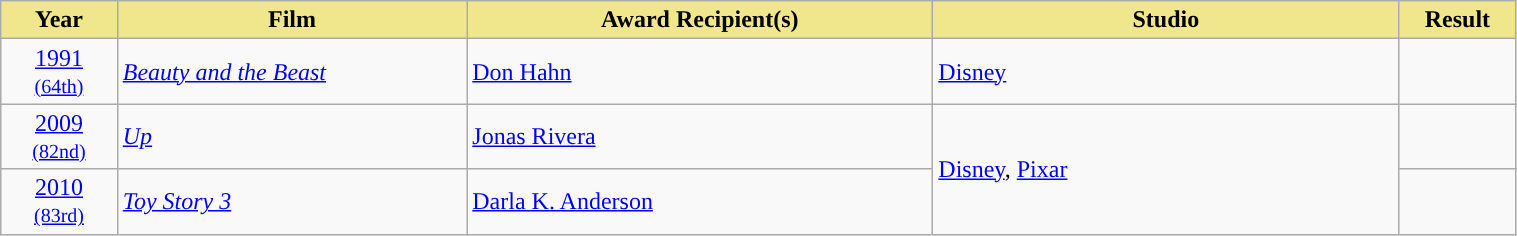<table class="wikitable" width="80%">
<tr>
<th width="5%" style="background:#F0E68C">Year</th>
<th width="15%" style="background:#F0E68C">Film</th>
<th width="20%" style="background:#F0E68C">Award Recipient(s)</th>
<th width="20%" style="background:#F0E68C">Studio</th>
<th width="5%" style="background:#F0E68C">Result</th>
</tr>
<tr>
<td align="center"><a href='#'>1991</a><br><small><a href='#'>(64th)</a></small></td>
<td><em><a href='#'>Beauty and the Beast</a></em></td>
<td><a href='#'>Don Hahn</a></td>
<td><a href='#'>Disney</a></td>
<td></td>
</tr>
<tr>
<td align="center"><a href='#'>2009</a><br><small><a href='#'>(82nd)</a></small></td>
<td><em><a href='#'>Up</a></em></td>
<td><a href='#'>Jonas Rivera</a></td>
<td rowspan="2"><a href='#'>Disney</a>, <a href='#'>Pixar</a></td>
<td></td>
</tr>
<tr>
<td align="center"><a href='#'>2010</a><br><small><a href='#'>(83rd)</a></small></td>
<td><em><a href='#'>Toy Story 3</a></em></td>
<td><a href='#'>Darla K. Anderson</a></td>
<td></td>
</tr>
</table>
